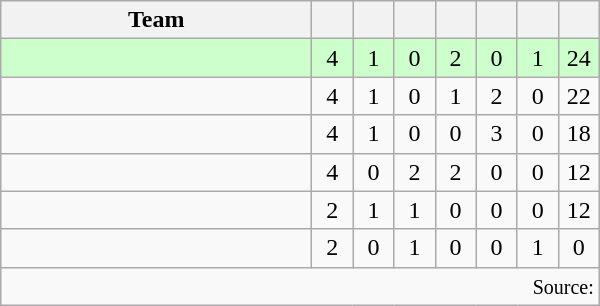<table class="wikitable" style="text-align:center">
<tr>
<th width=200>Team</th>
<th width=20></th>
<th width=20></th>
<th width=20></th>
<th width=20></th>
<th width=20></th>
<th width=20></th>
<th width=20></th>
</tr>
<tr style="background:#cfc">
<td style="text-align:left;"></td>
<td>4</td>
<td>1</td>
<td>0</td>
<td>2</td>
<td>0</td>
<td>1</td>
<td>24</td>
</tr>
<tr>
<td style="text-align:left;"></td>
<td>4</td>
<td>1</td>
<td>0</td>
<td>1</td>
<td>2</td>
<td>0</td>
<td>22</td>
</tr>
<tr>
<td style="text-align:left;"></td>
<td>4</td>
<td>1</td>
<td>0</td>
<td>0</td>
<td>3</td>
<td>0</td>
<td>18</td>
</tr>
<tr>
<td style="text-align:left;"></td>
<td>4</td>
<td>0</td>
<td>2</td>
<td>2</td>
<td>0</td>
<td>0</td>
<td>12</td>
</tr>
<tr>
<td style="text-align:left;"></td>
<td>2</td>
<td>1</td>
<td>1</td>
<td>0</td>
<td>0</td>
<td>0</td>
<td>12</td>
</tr>
<tr>
<td style="text-align:left;"></td>
<td>2</td>
<td>0</td>
<td>1</td>
<td>0</td>
<td>0</td>
<td>1</td>
<td>0</td>
</tr>
<tr>
<td colspan="8" style="text-align:right;"><small>Source: </small></td>
</tr>
</table>
